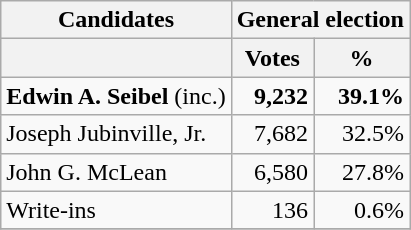<table class=wikitable>
<tr>
<th colspan=1><strong>Candidates</strong></th>
<th colspan=2><strong>General election</strong></th>
</tr>
<tr>
<th></th>
<th>Votes</th>
<th>%</th>
</tr>
<tr>
<td><strong>Edwin A. Seibel</strong> (inc.)</td>
<td align="right"><strong>9,232</strong></td>
<td align="right"><strong>39.1%</strong></td>
</tr>
<tr>
<td>Joseph Jubinville, Jr.</td>
<td align="right">7,682</td>
<td align="right">32.5%</td>
</tr>
<tr>
<td>John G. McLean</td>
<td align="right">6,580</td>
<td align="right">27.8%</td>
</tr>
<tr>
<td>Write-ins</td>
<td align="right">136</td>
<td align="right">0.6%</td>
</tr>
<tr>
</tr>
</table>
